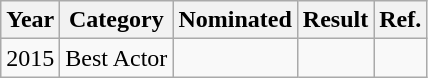<table class="wikitable">
<tr>
<th>Year</th>
<th>Category</th>
<th>Nominated</th>
<th>Result</th>
<th>Ref.</th>
</tr>
<tr>
<td>2015</td>
<td>Best Actor</td>
<td></td>
<td></td>
<td></td>
</tr>
</table>
